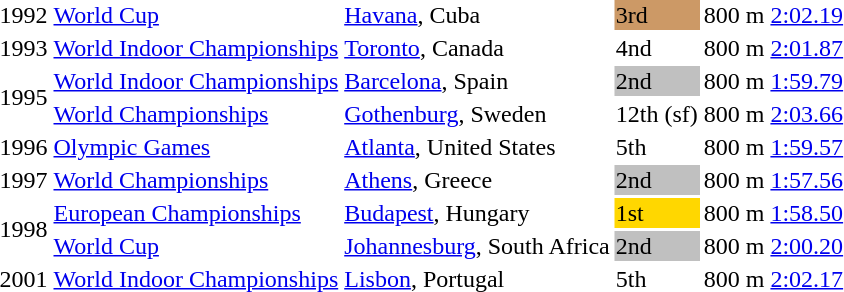<table>
<tr>
</tr>
<tr>
<td>1992</td>
<td><a href='#'>World Cup</a></td>
<td><a href='#'>Havana</a>, Cuba</td>
<td bgcolor="cc9966">3rd</td>
<td>800 m</td>
<td><a href='#'>2:02.19</a></td>
</tr>
<tr>
<td>1993</td>
<td><a href='#'>World Indoor Championships</a></td>
<td><a href='#'>Toronto</a>, Canada</td>
<td>4nd</td>
<td>800 m</td>
<td><a href='#'>2:01.87</a></td>
</tr>
<tr>
<td rowspan="2">1995</td>
<td><a href='#'>World Indoor Championships</a></td>
<td><a href='#'>Barcelona</a>, Spain</td>
<td bgcolor="silver">2nd</td>
<td>800 m</td>
<td><a href='#'>1:59.79</a></td>
</tr>
<tr>
<td><a href='#'>World Championships</a></td>
<td><a href='#'>Gothenburg</a>, Sweden</td>
<td>12th (sf)</td>
<td>800 m</td>
<td><a href='#'>2:03.66</a></td>
</tr>
<tr>
<td>1996</td>
<td><a href='#'>Olympic Games</a></td>
<td><a href='#'>Atlanta</a>, United States</td>
<td>5th</td>
<td>800 m</td>
<td><a href='#'>1:59.57</a></td>
</tr>
<tr>
<td>1997</td>
<td><a href='#'>World Championships</a></td>
<td><a href='#'>Athens</a>, Greece</td>
<td bgcolor="silver">2nd</td>
<td>800 m</td>
<td><a href='#'>1:57.56</a></td>
</tr>
<tr>
<td rowspan=2>1998</td>
<td><a href='#'>European Championships</a></td>
<td><a href='#'>Budapest</a>, Hungary</td>
<td bgcolor="gold">1st</td>
<td>800 m</td>
<td><a href='#'>1:58.50</a></td>
</tr>
<tr>
<td><a href='#'>World Cup</a></td>
<td><a href='#'>Johannesburg</a>, South Africa</td>
<td bgcolor="silver">2nd</td>
<td>800 m</td>
<td><a href='#'>2:00.20</a></td>
</tr>
<tr>
<td>2001</td>
<td><a href='#'>World Indoor Championships</a></td>
<td><a href='#'>Lisbon</a>, Portugal</td>
<td>5th</td>
<td>800 m</td>
<td><a href='#'>2:02.17</a></td>
</tr>
</table>
